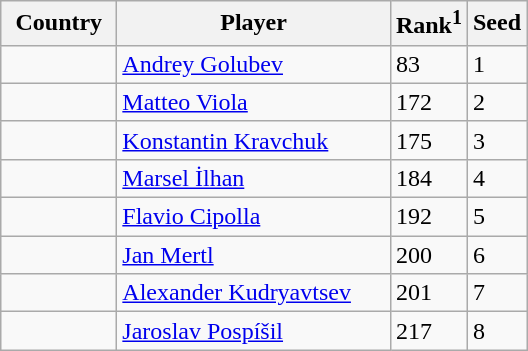<table class="sortable wikitable">
<tr>
<th width="70">Country</th>
<th width="175">Player</th>
<th>Rank<sup>1</sup></th>
<th>Seed</th>
</tr>
<tr>
<td></td>
<td><a href='#'>Andrey Golubev</a></td>
<td>83</td>
<td>1</td>
</tr>
<tr>
<td></td>
<td><a href='#'>Matteo Viola</a></td>
<td>172</td>
<td>2</td>
</tr>
<tr>
<td></td>
<td><a href='#'>Konstantin Kravchuk</a></td>
<td>175</td>
<td>3</td>
</tr>
<tr>
<td></td>
<td><a href='#'>Marsel İlhan</a></td>
<td>184</td>
<td>4</td>
</tr>
<tr>
<td></td>
<td><a href='#'>Flavio Cipolla</a></td>
<td>192</td>
<td>5</td>
</tr>
<tr>
<td></td>
<td><a href='#'>Jan Mertl</a></td>
<td>200</td>
<td>6</td>
</tr>
<tr>
<td></td>
<td><a href='#'>Alexander Kudryavtsev</a></td>
<td>201</td>
<td>7</td>
</tr>
<tr>
<td></td>
<td><a href='#'>Jaroslav Pospíšil</a></td>
<td>217</td>
<td>8</td>
</tr>
</table>
